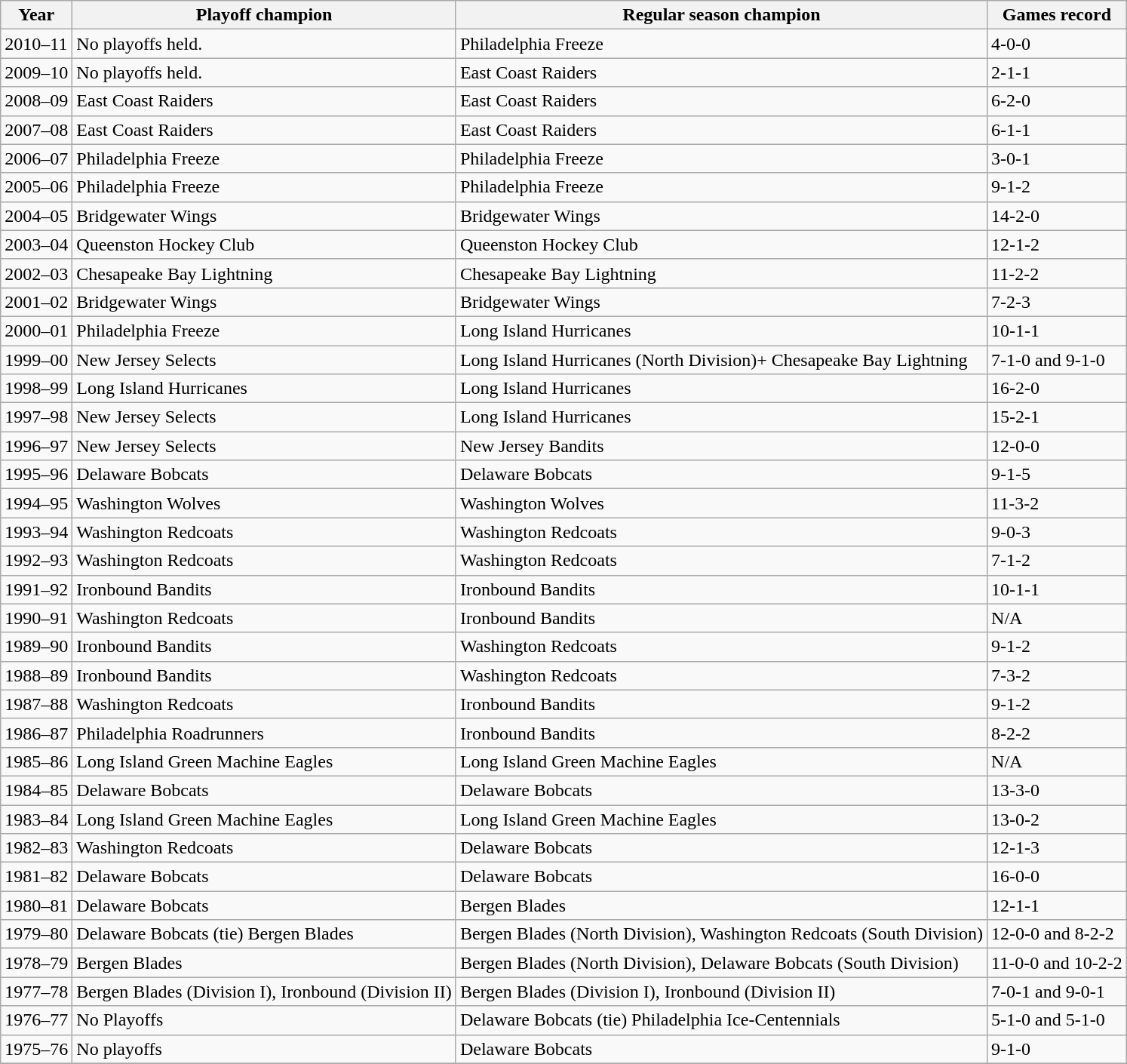<table class="wikitable">
<tr>
<th>Year</th>
<th>Playoff champion</th>
<th>Regular season champion</th>
<th>Games record</th>
</tr>
<tr>
<td>2010–11</td>
<td>No playoffs held.</td>
<td>Philadelphia Freeze</td>
<td>4-0-0</td>
</tr>
<tr>
<td>2009–10</td>
<td>No playoffs held.</td>
<td>East Coast Raiders</td>
<td>2-1-1</td>
</tr>
<tr>
<td>2008–09</td>
<td>East Coast Raiders</td>
<td>East Coast Raiders</td>
<td>6-2-0</td>
</tr>
<tr>
<td>2007–08</td>
<td>East Coast Raiders</td>
<td>East Coast Raiders</td>
<td>6-1-1</td>
</tr>
<tr>
<td>2006–07</td>
<td>Philadelphia Freeze</td>
<td>Philadelphia Freeze</td>
<td>3-0-1</td>
</tr>
<tr>
<td>2005–06</td>
<td>Philadelphia Freeze</td>
<td>Philadelphia Freeze</td>
<td>9-1-2</td>
</tr>
<tr>
<td>2004–05</td>
<td>Bridgewater Wings</td>
<td>Bridgewater Wings</td>
<td>14-2-0</td>
</tr>
<tr>
<td>2003–04</td>
<td>Queenston Hockey Club</td>
<td>Queenston Hockey Club</td>
<td>12-1-2</td>
</tr>
<tr>
<td>2002–03</td>
<td>Chesapeake Bay Lightning</td>
<td>Chesapeake Bay Lightning</td>
<td>11-2-2</td>
</tr>
<tr>
<td>2001–02</td>
<td>Bridgewater Wings</td>
<td>Bridgewater Wings</td>
<td>7-2-3</td>
</tr>
<tr>
<td>2000–01</td>
<td>Philadelphia Freeze</td>
<td>Long Island Hurricanes</td>
<td>10-1-1</td>
</tr>
<tr>
<td>1999–00</td>
<td>New Jersey Selects</td>
<td>Long Island Hurricanes (North Division)+ Chesapeake Bay Lightning</td>
<td>7-1-0 and 9-1-0</td>
</tr>
<tr>
<td>1998–99</td>
<td>Long Island Hurricanes</td>
<td>Long Island Hurricanes</td>
<td>16-2-0</td>
</tr>
<tr>
<td>1997–98</td>
<td>New Jersey Selects</td>
<td>Long Island Hurricanes</td>
<td>15-2-1</td>
</tr>
<tr>
<td>1996–97</td>
<td>New Jersey Selects</td>
<td>New Jersey Bandits</td>
<td>12-0-0</td>
</tr>
<tr>
<td>1995–96</td>
<td>Delaware Bobcats</td>
<td>Delaware Bobcats</td>
<td>9-1-5</td>
</tr>
<tr>
<td>1994–95</td>
<td>Washington Wolves</td>
<td>Washington Wolves</td>
<td>11-3-2</td>
</tr>
<tr>
<td>1993–94</td>
<td>Washington Redcoats</td>
<td>Washington Redcoats</td>
<td>9-0-3</td>
</tr>
<tr>
<td>1992–93</td>
<td>Washington Redcoats</td>
<td>Washington Redcoats</td>
<td>7-1-2</td>
</tr>
<tr>
<td>1991–92</td>
<td>Ironbound Bandits</td>
<td>Ironbound Bandits</td>
<td>10-1-1</td>
</tr>
<tr>
<td>1990–91</td>
<td>Washington Redcoats</td>
<td>Ironbound Bandits</td>
<td>N/A</td>
</tr>
<tr>
<td>1989–90</td>
<td>Ironbound Bandits</td>
<td>Washington Redcoats</td>
<td>9-1-2</td>
</tr>
<tr>
<td>1988–89</td>
<td>Ironbound Bandits</td>
<td>Washington Redcoats</td>
<td>7-3-2</td>
</tr>
<tr>
<td>1987–88</td>
<td>Washington Redcoats</td>
<td>Ironbound Bandits</td>
<td>9-1-2</td>
</tr>
<tr>
<td>1986–87</td>
<td>Philadelphia Roadrunners</td>
<td>Ironbound Bandits</td>
<td>8-2-2</td>
</tr>
<tr>
<td>1985–86</td>
<td>Long Island Green Machine Eagles</td>
<td>Long Island Green Machine Eagles</td>
<td>N/A</td>
</tr>
<tr>
<td>1984–85</td>
<td>Delaware Bobcats</td>
<td>Delaware Bobcats</td>
<td>13-3-0</td>
</tr>
<tr>
<td>1983–84</td>
<td>Long Island Green Machine Eagles</td>
<td>Long Island Green Machine Eagles</td>
<td>13-0-2</td>
</tr>
<tr>
<td>1982–83</td>
<td>Washington Redcoats</td>
<td>Delaware Bobcats</td>
<td>12-1-3</td>
</tr>
<tr>
<td>1981–82</td>
<td>Delaware Bobcats</td>
<td>Delaware Bobcats</td>
<td>16-0-0</td>
</tr>
<tr>
<td>1980–81</td>
<td>Delaware Bobcats</td>
<td>Bergen Blades</td>
<td>12-1-1</td>
</tr>
<tr>
<td>1979–80</td>
<td>Delaware Bobcats (tie) Bergen Blades</td>
<td>Bergen Blades (North Division), Washington Redcoats (South Division)</td>
<td>12-0-0 and 8-2-2</td>
</tr>
<tr>
<td>1978–79</td>
<td>Bergen Blades</td>
<td>Bergen Blades (North Division), Delaware Bobcats (South Division)</td>
<td>11-0-0 and 10-2-2</td>
</tr>
<tr>
<td>1977–78</td>
<td>Bergen Blades (Division I), Ironbound (Division II)</td>
<td>Bergen Blades (Division I), Ironbound (Division II)</td>
<td>7-0-1 and 9-0-1</td>
</tr>
<tr>
<td>1976–77</td>
<td>No Playoffs</td>
<td>Delaware Bobcats (tie) Philadelphia Ice-Centennials</td>
<td>5-1-0 and 5-1-0</td>
</tr>
<tr>
<td>1975–76</td>
<td>No playoffs</td>
<td>Delaware Bobcats</td>
<td>9-1-0</td>
</tr>
<tr>
</tr>
</table>
